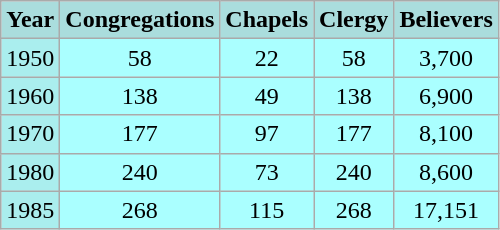<table class="wikitable">
<tr>
<td style="background:#ADD" align="center"><strong>Year</strong></td>
<td style="background:#ADD" align="center"><strong>Congregations</strong></td>
<td style="background:#ADD" align="center"><strong>Chapels</strong></td>
<td style="background:#ADD" align="center"><strong>Clergy</strong></td>
<td style="background:#ADD" align="center"><strong>Believers</strong></td>
</tr>
<tr>
<td style="background:#AEE" align="center">1950</td>
<td style="background:#AFF" align="center">58</td>
<td style="background:#AFF" align="center">22</td>
<td style="background:#AFF" align="center">58</td>
<td style="background:#AFF" align="center">3,700</td>
</tr>
<tr>
<td style="background:#AEE" align="center">1960</td>
<td style="background:#AFF" align="center">138</td>
<td style="background:#AFF" align="center">49</td>
<td style="background:#AFF" align="center">138</td>
<td style="background:#AFF" align="center">6,900</td>
</tr>
<tr>
<td style="background:#AEE" align="center">1970</td>
<td style="background:#AFF" align="center">177</td>
<td style="background:#AFF" align="center">97</td>
<td style="background:#AFF" align="center">177</td>
<td style="background:#AFF" align="center">8,100</td>
</tr>
<tr>
<td style="background:#AEE" align="center">1980</td>
<td style="background:#AFF" align="center">240</td>
<td style="background:#AFF" align="center">73</td>
<td style="background:#AFF" align="center">240</td>
<td style="background:#AFF" align="center">8,600</td>
</tr>
<tr>
<td style="background:#AEE" align="center">1985</td>
<td style="background:#AFF" align="center">268</td>
<td style="background:#AFF" align="center">115</td>
<td style="background:#AFF" align="center">268</td>
<td style="background:#AFF" align="center">17,151</td>
</tr>
</table>
